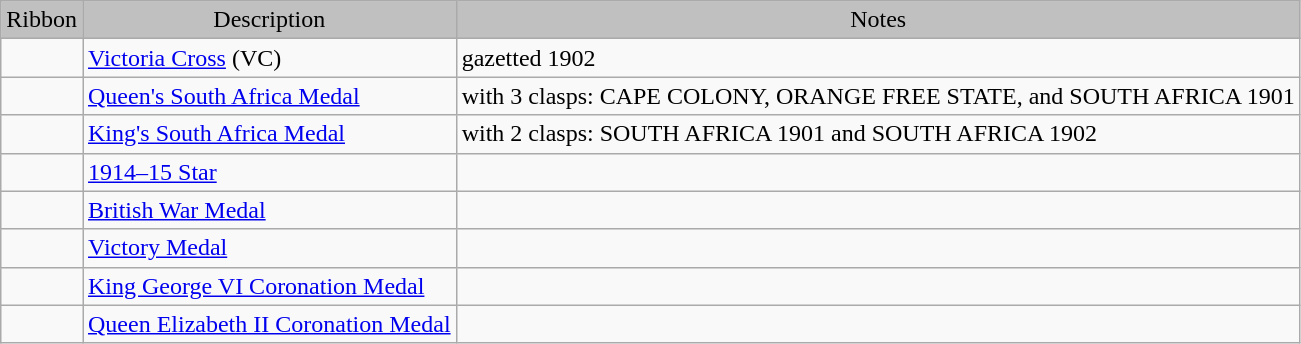<table class="wikitable">
<tr>
<td bgcolor="silver" align="center">Ribbon</td>
<td bgcolor="silver" align="center">Description</td>
<td bgcolor="silver" align="center">Notes</td>
</tr>
<tr>
<td></td>
<td><a href='#'>Victoria Cross</a> (VC)</td>
<td>gazetted 1902</td>
</tr>
<tr>
<td></td>
<td><a href='#'>Queen's South Africa Medal</a></td>
<td>with 3 clasps: CAPE COLONY, ORANGE FREE STATE, and SOUTH AFRICA 1901</td>
</tr>
<tr>
<td></td>
<td><a href='#'>King's South Africa Medal</a></td>
<td>with 2 clasps: SOUTH AFRICA 1901 and SOUTH AFRICA 1902</td>
</tr>
<tr>
<td></td>
<td><a href='#'>1914–15 Star</a></td>
<td></td>
</tr>
<tr>
<td></td>
<td><a href='#'>British War Medal</a></td>
<td></td>
</tr>
<tr>
<td></td>
<td><a href='#'>Victory Medal</a></td>
<td></td>
</tr>
<tr>
<td></td>
<td><a href='#'>King George VI Coronation Medal</a></td>
<td></td>
</tr>
<tr>
<td></td>
<td><a href='#'>Queen Elizabeth II Coronation Medal</a></td>
<td></td>
</tr>
</table>
